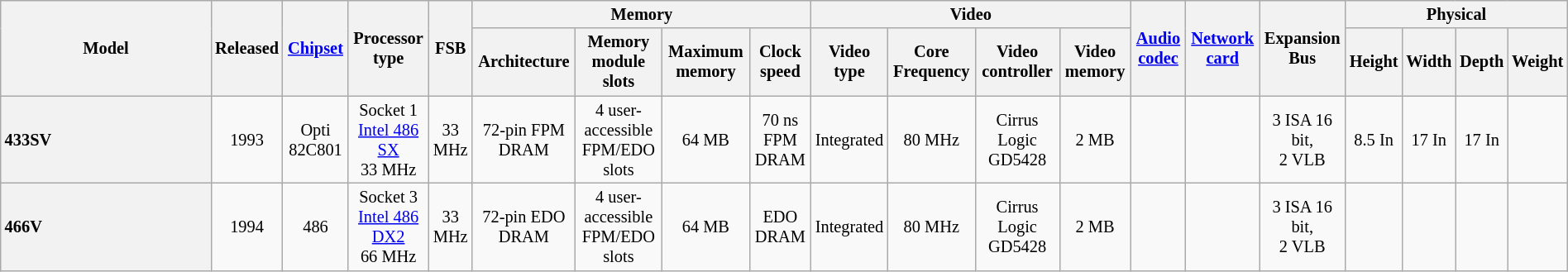<table class ="wikitable" style="font-size: 85%; text-align: center; width: 100%;">
<tr>
<th rowspan=2 style="width:12em">Model</th>
<th rowspan="2">Released</th>
<th rowspan=2><a href='#'>Chipset</a></th>
<th rowspan=2 style="text-align:center;">Processor type</th>
<th rowspan="2">FSB</th>
<th colspan=4 style="text-align:center;">Memory</th>
<th colspan=4 style="text-align:center;">Video</th>
<th rowspan=2><a href='#'>Audio codec</a></th>
<th rowspan=2><a href='#'>Network card</a></th>
<th rowspan=2>Expansion Bus</th>
<th colspan=4 style="text-align:center;">Physical</th>
</tr>
<tr>
<th>Architecture</th>
<th>Memory module slots</th>
<th>Maximum memory</th>
<th>Clock speed</th>
<th>Video type</th>
<th>Core Frequency</th>
<th>Video controller</th>
<th>Video memory</th>
<th>Height</th>
<th>Width</th>
<th>Depth</th>
<th>Weight</th>
</tr>
<tr>
<th style="text-align:left;">433SV</th>
<td>1993</td>
<td>Opti 82C801</td>
<td>Socket 1<br><a href='#'>Intel 486 SX</a><br>33 MHz</td>
<td>33 MHz</td>
<td>72-pin FPM DRAM</td>
<td>4 user-accessible<br>FPM/EDO slots</td>
<td>64 MB</td>
<td>70 ns<br>FPM DRAM</td>
<td>Integrated</td>
<td>80 MHz</td>
<td>Cirrus Logic GD5428</td>
<td>2 MB</td>
<td></td>
<td></td>
<td>3 ISA 16 bit,<br>2 VLB</td>
<td>8.5 In</td>
<td>17 In</td>
<td>17 In</td>
<td></td>
</tr>
<tr>
<th style="text-align:left;">466V</th>
<td>1994</td>
<td>486</td>
<td>Socket 3<br><a href='#'>Intel 486 DX2</a><br>66 MHz</td>
<td>33 MHz</td>
<td>72-pin EDO DRAM</td>
<td>4 user-accessible<br>FPM/EDO slots</td>
<td>64 MB</td>
<td>EDO DRAM</td>
<td>Integrated</td>
<td>80 MHz</td>
<td>Cirrus Logic GD5428</td>
<td>2 MB</td>
<td></td>
<td></td>
<td>3 ISA 16 bit,<br>2 VLB</td>
<td></td>
<td></td>
<td></td>
</tr>
</table>
